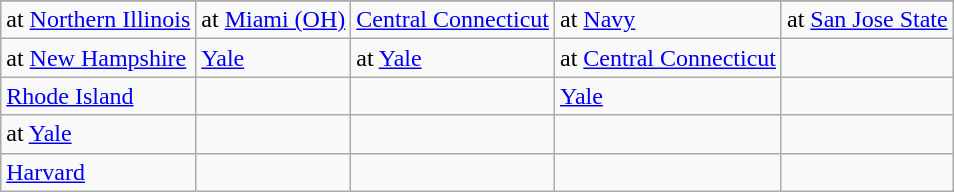<table class="wikitable">
<tr>
</tr>
<tr>
<td>at <a href='#'>Northern Illinois</a></td>
<td>at <a href='#'>Miami (OH)</a></td>
<td><a href='#'>Central Connecticut</a></td>
<td>at <a href='#'>Navy</a></td>
<td>at <a href='#'>San Jose State</a></td>
</tr>
<tr>
<td>at <a href='#'>New Hampshire</a></td>
<td><a href='#'>Yale</a></td>
<td>at <a href='#'>Yale</a></td>
<td>at <a href='#'>Central Connecticut</a></td>
<td></td>
</tr>
<tr>
<td><a href='#'>Rhode Island</a></td>
<td></td>
<td></td>
<td><a href='#'>Yale</a></td>
<td></td>
</tr>
<tr>
<td>at <a href='#'>Yale</a></td>
<td></td>
<td></td>
<td></td>
<td></td>
</tr>
<tr>
<td><a href='#'>Harvard</a></td>
<td></td>
<td></td>
<td></td>
<td></td>
</tr>
</table>
